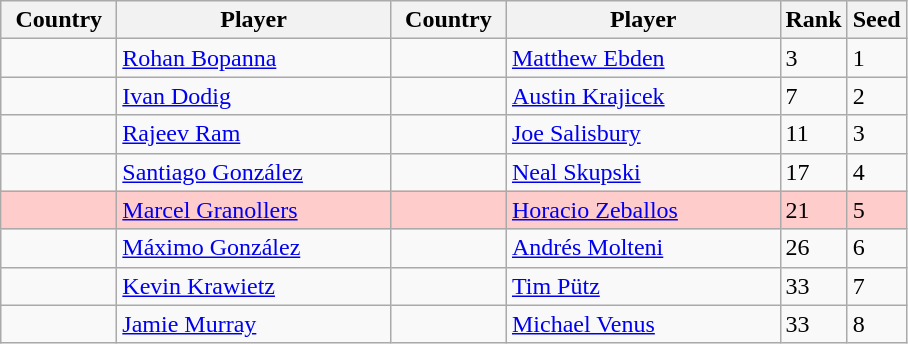<table class="sortable wikitable">
<tr>
<th width="70">Country</th>
<th width="175">Player</th>
<th width="70">Country</th>
<th width="175">Player</th>
<th>Rank</th>
<th>Seed</th>
</tr>
<tr>
<td></td>
<td><a href='#'>Rohan Bopanna</a></td>
<td></td>
<td><a href='#'>Matthew Ebden</a></td>
<td>3</td>
<td>1</td>
</tr>
<tr>
<td></td>
<td><a href='#'>Ivan Dodig</a></td>
<td></td>
<td><a href='#'>Austin Krajicek</a></td>
<td>7</td>
<td>2</td>
</tr>
<tr>
<td></td>
<td><a href='#'>Rajeev Ram</a></td>
<td></td>
<td><a href='#'>Joe Salisbury</a></td>
<td>11</td>
<td>3</td>
</tr>
<tr>
<td></td>
<td><a href='#'>Santiago González</a></td>
<td></td>
<td><a href='#'>Neal Skupski</a></td>
<td>17</td>
<td>4</td>
</tr>
<tr bgcolor=#fcc>
<td></td>
<td><a href='#'>Marcel Granollers</a></td>
<td></td>
<td><a href='#'>Horacio Zeballos</a></td>
<td>21</td>
<td>5</td>
</tr>
<tr>
<td></td>
<td><a href='#'>Máximo González</a></td>
<td></td>
<td><a href='#'>Andrés Molteni</a></td>
<td>26</td>
<td>6</td>
</tr>
<tr>
<td></td>
<td><a href='#'>Kevin Krawietz</a></td>
<td></td>
<td><a href='#'>Tim Pütz</a></td>
<td>33</td>
<td>7</td>
</tr>
<tr>
<td></td>
<td><a href='#'>Jamie Murray</a></td>
<td></td>
<td><a href='#'>Michael Venus</a></td>
<td>33</td>
<td>8</td>
</tr>
</table>
